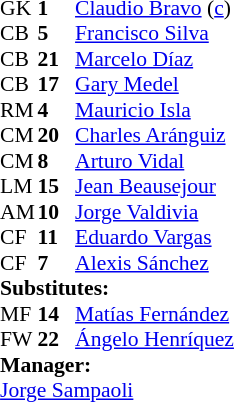<table style="font-size:90%; margin:0.2em auto;" cellspacing="0" cellpadding="0">
<tr>
<th width="25"></th>
<th width="25"></th>
</tr>
<tr>
<td>GK</td>
<td><strong>1</strong></td>
<td><a href='#'>Claudio Bravo</a> (<a href='#'>c</a>)</td>
</tr>
<tr>
<td>CB</td>
<td><strong>5</strong></td>
<td><a href='#'>Francisco Silva</a></td>
<td></td>
</tr>
<tr>
<td>CB</td>
<td><strong>21</strong></td>
<td><a href='#'>Marcelo Díaz</a></td>
<td></td>
</tr>
<tr>
<td>CB</td>
<td><strong>17</strong></td>
<td><a href='#'>Gary Medel</a></td>
<td></td>
</tr>
<tr>
<td>RM</td>
<td><strong>4</strong></td>
<td><a href='#'>Mauricio Isla</a></td>
</tr>
<tr>
<td>CM</td>
<td><strong>20</strong></td>
<td><a href='#'>Charles Aránguiz</a></td>
<td></td>
</tr>
<tr>
<td>CM</td>
<td><strong>8</strong></td>
<td><a href='#'>Arturo Vidal</a></td>
</tr>
<tr>
<td>LM</td>
<td><strong>15</strong></td>
<td><a href='#'>Jean Beausejour</a></td>
</tr>
<tr>
<td>AM</td>
<td><strong>10</strong></td>
<td><a href='#'>Jorge Valdivia</a></td>
<td></td>
<td></td>
</tr>
<tr>
<td>CF</td>
<td><strong>11</strong></td>
<td><a href='#'>Eduardo Vargas</a></td>
<td></td>
<td></td>
</tr>
<tr>
<td>CF</td>
<td><strong>7</strong></td>
<td><a href='#'>Alexis Sánchez</a></td>
</tr>
<tr>
<td colspan=3><strong>Substitutes:</strong></td>
</tr>
<tr>
<td>MF</td>
<td><strong>14</strong></td>
<td><a href='#'>Matías Fernández</a></td>
<td></td>
<td></td>
</tr>
<tr>
<td>FW</td>
<td><strong>22</strong></td>
<td><a href='#'>Ángelo Henríquez</a></td>
<td></td>
<td></td>
</tr>
<tr>
<td colspan=3><strong>Manager:</strong></td>
</tr>
<tr>
<td colspan=4> <a href='#'>Jorge Sampaoli</a></td>
</tr>
</table>
